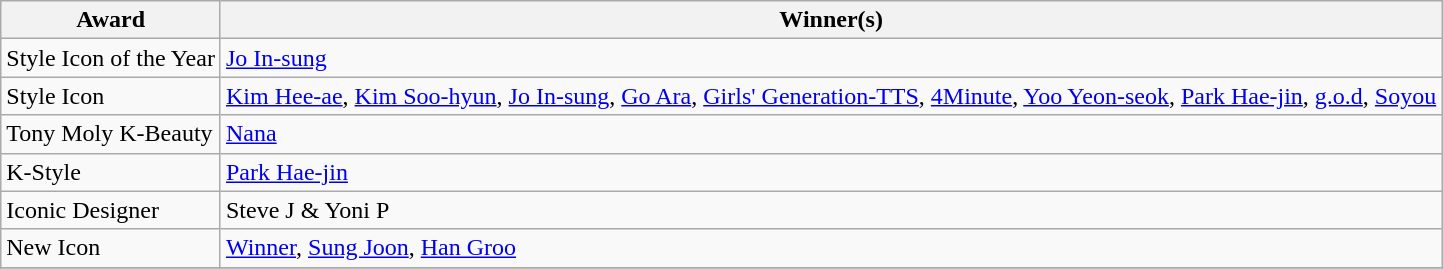<table class="wikitable">
<tr>
<th>Award</th>
<th>Winner(s)</th>
</tr>
<tr>
<td>Style Icon of the Year</td>
<td><a href='#'>Jo In-sung</a></td>
</tr>
<tr>
<td>Style Icon</td>
<td><a href='#'>Kim Hee-ae</a>, <a href='#'>Kim Soo-hyun</a>, <a href='#'>Jo In-sung</a>, <a href='#'>Go Ara</a>, <a href='#'>Girls' Generation-TTS</a>, <a href='#'>4Minute</a>, <a href='#'>Yoo Yeon-seok</a>, <a href='#'>Park Hae-jin</a>, <a href='#'>g.o.d</a>, <a href='#'>Soyou</a></td>
</tr>
<tr>
<td>Tony Moly K-Beauty</td>
<td><a href='#'>Nana</a></td>
</tr>
<tr>
<td>K-Style</td>
<td><a href='#'>Park Hae-jin</a></td>
</tr>
<tr>
<td>Iconic Designer</td>
<td>Steve J & Yoni P</td>
</tr>
<tr>
<td>New Icon</td>
<td><a href='#'>Winner</a>, <a href='#'>Sung Joon</a>, <a href='#'>Han Groo</a></td>
</tr>
<tr>
</tr>
</table>
